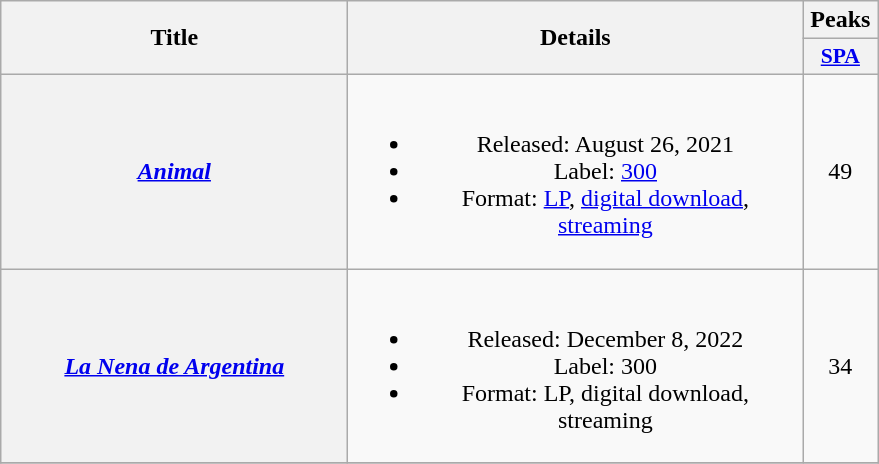<table class="wikitable plainrowheaders" style="text-align:center;">
<tr>
<th scope="col" rowspan="2" style="width:14em;">Title</th>
<th scope="col" rowspan="2" style="width:18.5em;">Details</th>
<th scope="col" colspan="1">Peaks</th>
</tr>
<tr>
<th scope="col" style="width:3em;font-size:90%;"><a href='#'>SPA</a><br></th>
</tr>
<tr>
<th scope="row"><em><a href='#'>Animal</a></em></th>
<td><br><ul><li>Released: August 26, 2021</li><li>Label: <a href='#'>300</a></li><li>Format:  <a href='#'>LP</a>, <a href='#'>digital download</a>, <a href='#'>streaming</a></li></ul></td>
<td>49</td>
</tr>
<tr>
<th scope="row"><em><a href='#'>La Nena de Argentina</a></em></th>
<td><br><ul><li>Released: December 8, 2022</li><li>Label: 300</li><li>Format: LP, digital download, streaming</li></ul></td>
<td>34</td>
</tr>
<tr>
</tr>
</table>
